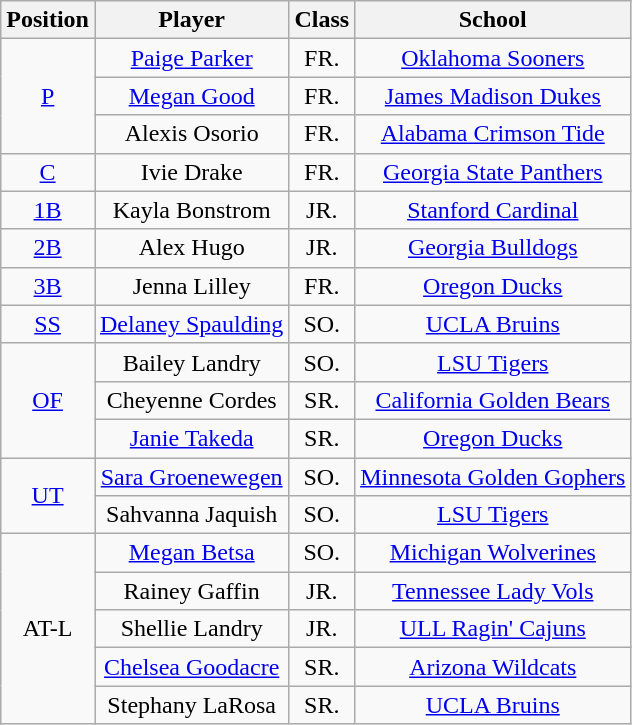<table class="wikitable">
<tr>
<th>Position</th>
<th>Player</th>
<th>Class</th>
<th>School</th>
</tr>
<tr align=center>
<td rowspan=3><a href='#'>P</a></td>
<td><a href='#'>Paige Parker</a></td>
<td>FR.</td>
<td><a href='#'>Oklahoma Sooners</a></td>
</tr>
<tr align=center>
<td><a href='#'>Megan Good</a></td>
<td>FR.</td>
<td><a href='#'>James Madison Dukes</a></td>
</tr>
<tr align=center>
<td>Alexis Osorio</td>
<td>FR.</td>
<td><a href='#'>Alabama Crimson Tide</a></td>
</tr>
<tr align=center>
<td rowspan=1><a href='#'>C</a></td>
<td>Ivie Drake</td>
<td>FR.</td>
<td><a href='#'>Georgia State Panthers</a></td>
</tr>
<tr align=center>
<td rowspan=1><a href='#'>1B</a></td>
<td>Kayla Bonstrom</td>
<td>JR.</td>
<td><a href='#'>Stanford Cardinal</a></td>
</tr>
<tr align=center>
<td rowspan=1><a href='#'>2B</a></td>
<td>Alex Hugo</td>
<td>JR.</td>
<td><a href='#'>Georgia Bulldogs</a></td>
</tr>
<tr align=center>
<td rowspan=1><a href='#'>3B</a></td>
<td>Jenna Lilley</td>
<td>FR.</td>
<td><a href='#'>Oregon Ducks</a></td>
</tr>
<tr align=center>
<td rowspan=1><a href='#'>SS</a></td>
<td><a href='#'>Delaney Spaulding</a></td>
<td>SO.</td>
<td><a href='#'>UCLA Bruins</a></td>
</tr>
<tr align=center>
<td rowspan=3><a href='#'>OF</a></td>
<td>Bailey Landry</td>
<td>SO.</td>
<td><a href='#'>LSU Tigers</a></td>
</tr>
<tr align=center>
<td>Cheyenne Cordes</td>
<td>SR.</td>
<td><a href='#'>California Golden Bears</a></td>
</tr>
<tr align=center>
<td><a href='#'>Janie Takeda</a></td>
<td>SR.</td>
<td><a href='#'>Oregon Ducks</a></td>
</tr>
<tr align=center>
<td rowspan=2><a href='#'>UT</a></td>
<td><a href='#'>Sara Groenewegen</a></td>
<td>SO.</td>
<td><a href='#'>Minnesota Golden Gophers</a></td>
</tr>
<tr align=center>
<td>Sahvanna Jaquish</td>
<td>SO.</td>
<td><a href='#'>LSU Tigers</a></td>
</tr>
<tr align=center>
<td rowspan=5>AT-L</td>
<td><a href='#'>Megan Betsa</a></td>
<td>SO.</td>
<td><a href='#'>Michigan Wolverines</a></td>
</tr>
<tr align=center>
<td>Rainey Gaffin</td>
<td>JR.</td>
<td><a href='#'>Tennessee Lady Vols</a></td>
</tr>
<tr align=center>
<td>Shellie Landry</td>
<td>JR.</td>
<td><a href='#'>ULL Ragin' Cajuns</a></td>
</tr>
<tr align=center>
<td><a href='#'>Chelsea Goodacre</a></td>
<td>SR.</td>
<td><a href='#'>Arizona Wildcats</a></td>
</tr>
<tr align=center>
<td>Stephany LaRosa</td>
<td>SR.</td>
<td><a href='#'>UCLA Bruins</a></td>
</tr>
</table>
